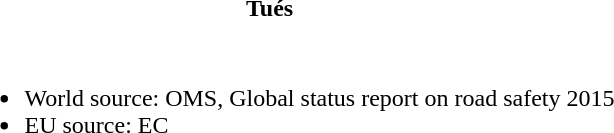<table>
<tr>
<th>Tués</th>
<th></th>
</tr>
<tr>
<td></td>
<td></td>
</tr>
<tr>
<td colspan=2><br><ul><li>World source: OMS, Global status report on road safety 2015</li><li>EU source: EC</li></ul></td>
</tr>
</table>
